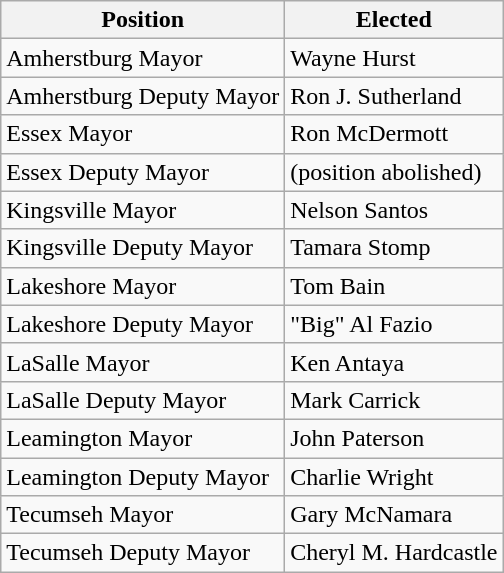<table class="wikitable">
<tr>
<th>Position</th>
<th>Elected</th>
</tr>
<tr>
<td>Amherstburg Mayor</td>
<td>Wayne Hurst</td>
</tr>
<tr>
<td>Amherstburg Deputy Mayor</td>
<td>Ron J. Sutherland</td>
</tr>
<tr>
<td>Essex Mayor</td>
<td>Ron McDermott</td>
</tr>
<tr>
<td>Essex Deputy Mayor</td>
<td>(position abolished)</td>
</tr>
<tr>
<td>Kingsville Mayor</td>
<td>Nelson Santos</td>
</tr>
<tr>
<td>Kingsville Deputy Mayor</td>
<td>Tamara Stomp</td>
</tr>
<tr>
<td>Lakeshore Mayor</td>
<td>Tom Bain</td>
</tr>
<tr>
<td>Lakeshore Deputy Mayor</td>
<td>"Big" Al Fazio</td>
</tr>
<tr>
<td>LaSalle Mayor</td>
<td>Ken Antaya</td>
</tr>
<tr>
<td>LaSalle Deputy Mayor</td>
<td>Mark Carrick</td>
</tr>
<tr>
<td>Leamington Mayor</td>
<td>John Paterson</td>
</tr>
<tr>
<td>Leamington Deputy Mayor</td>
<td>Charlie Wright</td>
</tr>
<tr>
<td>Tecumseh Mayor</td>
<td>Gary McNamara</td>
</tr>
<tr>
<td>Tecumseh Deputy Mayor</td>
<td>Cheryl M. Hardcastle</td>
</tr>
</table>
